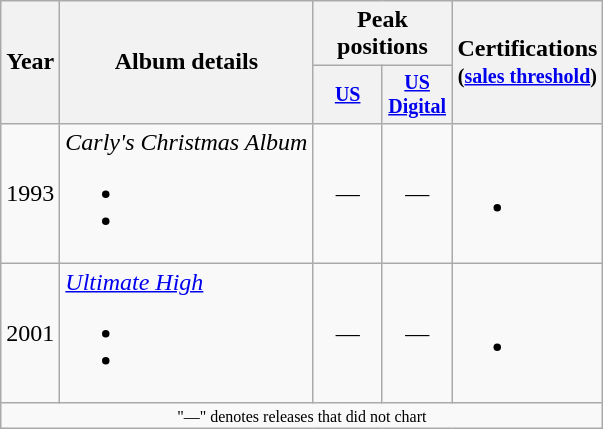<table class="wikitable" style="text-align:center">
<tr>
<th rowspan="2">Year</th>
<th rowspan="2">Album details</th>
<th colspan="2">Peak positions</th>
<th rowspan="2">Certifications<br><small>(<a href='#'>sales threshold</a>)</small></th>
</tr>
<tr style="font-size:smaller;">
<th style="width:40px;"><a href='#'>US</a></th>
<th style="width:40px;"><a href='#'>US<br>Digital</a></th>
</tr>
<tr>
<td>1993</td>
<td style="text-align:left;"><em>Carly's Christmas Album</em><br><ul><li></li><li></li></ul></td>
<td>—</td>
<td>—</td>
<td style="text-align:left;"><br><ul><li></li></ul></td>
</tr>
<tr>
<td>2001</td>
<td style="text-align:left;"><em><a href='#'>Ultimate High</a></em><br><ul><li></li><li></li></ul></td>
<td>—</td>
<td>—</td>
<td style="text-align:left;"><br><ul><li></li></ul></td>
</tr>
<tr>
<td colspan="5" style="font-size:8pt">"—" denotes releases that did not chart</td>
</tr>
</table>
